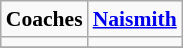<table class="wikitable" style="white-space:nowrap; font-size:90%;">
<tr>
<td><strong>Coaches</strong></td>
<td><strong><a href='#'>Naismith</a></strong></td>
</tr>
<tr>
<td></td>
<td></td>
</tr>
<tr>
</tr>
</table>
